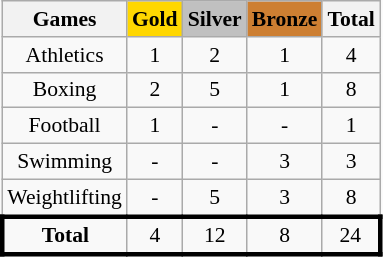<table class="wikitable" style="text-align:center; font-size:90%">
<tr>
<th>Games</th>
<th style="background:gold">Gold</th>
<th style="background:silver">Silver</th>
<th style="background:#CD7F32">Bronze</th>
<th>Total</th>
</tr>
<tr>
<td>Athletics</td>
<td>1</td>
<td>2</td>
<td>1</td>
<td>4</td>
</tr>
<tr>
<td>Boxing</td>
<td>2</td>
<td>5</td>
<td>1</td>
<td>8</td>
</tr>
<tr>
<td>Football</td>
<td>1</td>
<td>-</td>
<td>-</td>
<td>1</td>
</tr>
<tr>
<td>Swimming</td>
<td>-</td>
<td>-</td>
<td>3</td>
<td>3</td>
</tr>
<tr>
<td>Weightlifting</td>
<td>-</td>
<td>5</td>
<td>3</td>
<td>8</td>
</tr>
<tr style="border: 3px solid black">
<td><strong>Total</strong></td>
<td>4</td>
<td>12</td>
<td>8</td>
<td>24</td>
</tr>
</table>
